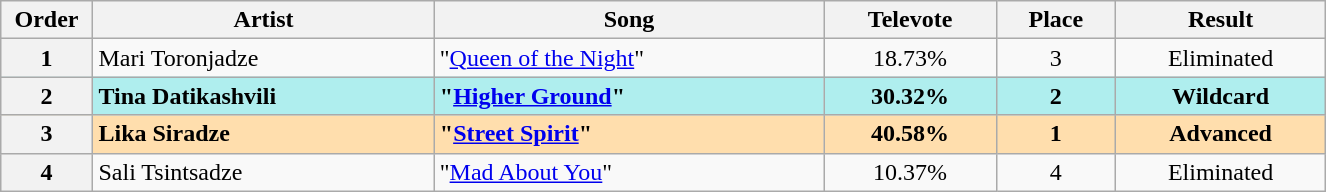<table class="sortable wikitable plainrowheaders" style="margin: 1em auto 1em auto; text-align:left; width:70%">
<tr>
<th width="7%">Order</th>
<th scope="col">Artist</th>
<th scope="col">Song</th>
<th scope="col">Televote</th>
<th scope="col">Place</th>
<th scope="col">Result</th>
</tr>
<tr>
<th scope="row" style="text-align:center">1</th>
<td>Mari Toronjadze</td>
<td>"<a href='#'>Queen of the Night</a>"</td>
<td align="center">18.73%</td>
<td align="center">3</td>
<td align="center">Eliminated</td>
</tr>
<tr style="font-weight:bold; background:paleturquoise">
<th scope="row" style="text-align:center">2</th>
<td>Tina Datikashvili</td>
<td>"<a href='#'>Higher Ground</a>"</td>
<td align="center">30.32%</td>
<td align="center">2</td>
<td align="center">Wildcard</td>
</tr>
<tr style="font-weight:bold; background:navajowhite">
<th scope="row" style="text-align:center">3</th>
<td>Lika Siradze</td>
<td>"<a href='#'>Street Spirit</a>"</td>
<td align="center">40.58%</td>
<td align="center">1</td>
<td align="center">Advanced</td>
</tr>
<tr>
<th scope="row" style="text-align:center">4</th>
<td>Sali Tsintsadze</td>
<td>"<a href='#'>Mad About You</a>"</td>
<td align="center">10.37%</td>
<td align="center">4</td>
<td align="center">Eliminated</td>
</tr>
</table>
